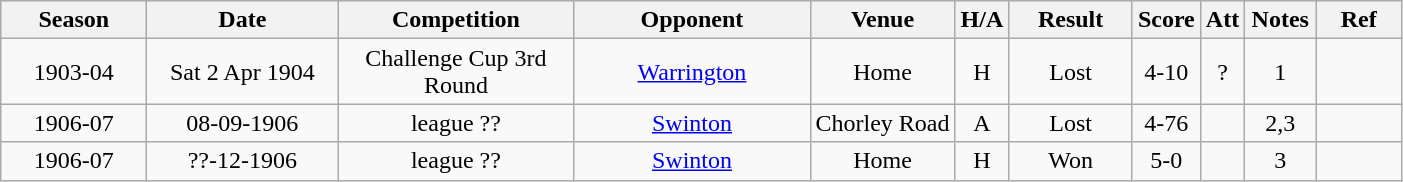<table class="wikitable" style="text-align:center;">
<tr>
<th width=90 abbr="season">Season</th>
<th width=120 abbr="Date">Date</th>
<th width=150 abbr="Competition">Competition</th>
<th width=150 abbr="Opp">Opponent</th>
<th width 150 abbr="Venue">Venue</th>
<th width 50 abbr="H/A">H/A</th>
<th width=75 abbr="Result">Result</th>
<th width 100 abbr="Score">Score</th>
<th width 100 abbr=" Att ">Att</th>
<th width=40 abbr="Notes">Notes</th>
<th width=50 abbr="Ref">Ref</th>
</tr>
<tr>
<td>1903-04</td>
<td>Sat 2 Apr 1904</td>
<td>Challenge Cup 3rd Round</td>
<td><a href='#'>Warrington</a></td>
<td>Home</td>
<td>H</td>
<td>Lost</td>
<td>4-10</td>
<td>?</td>
<td>1</td>
<td></td>
</tr>
<tr>
<td>1906-07</td>
<td>08-09-1906</td>
<td>league ??</td>
<td><a href='#'>Swinton</a></td>
<td>Chorley Road</td>
<td>A</td>
<td>Lost</td>
<td>4-76</td>
<td></td>
<td>2,3</td>
<td></td>
</tr>
<tr>
<td>1906-07</td>
<td>??-12-1906</td>
<td>league ??</td>
<td><a href='#'>Swinton</a></td>
<td>Home</td>
<td>H</td>
<td>Won</td>
<td>5-0</td>
<td></td>
<td>3</td>
<td></td>
</tr>
</table>
